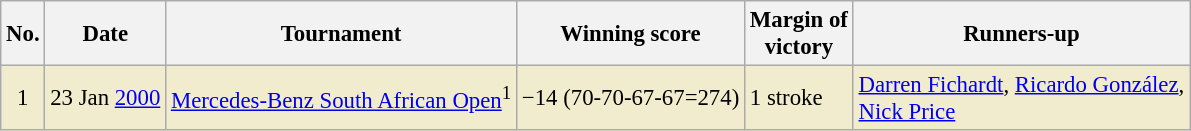<table class="wikitable" style="font-size:95%;">
<tr>
<th>No.</th>
<th>Date</th>
<th>Tournament</th>
<th>Winning score</th>
<th>Margin of<br>victory</th>
<th>Runners-up</th>
</tr>
<tr style="background:#f2ecce;">
<td align=center>1</td>
<td align=right>23 Jan <a href='#'>2000</a></td>
<td><a href='#'>Mercedes-Benz South African Open</a><sup>1</sup></td>
<td>−14 (70-70-67-67=274)</td>
<td>1 stroke</td>
<td> <a href='#'>Darren Fichardt</a>,  <a href='#'>Ricardo González</a>,<br> <a href='#'>Nick Price</a></td>
</tr>
</table>
